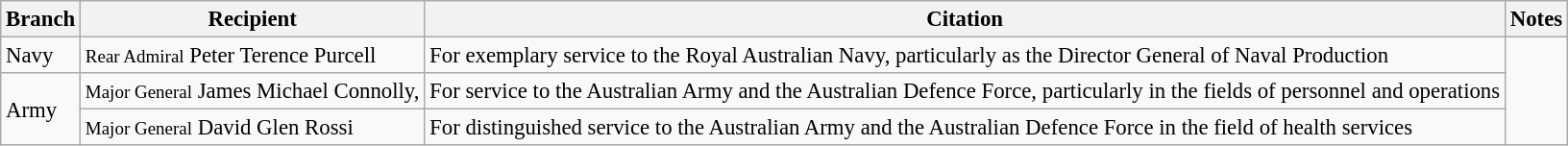<table class="wikitable" style="font-size:95%;">
<tr>
<th>Branch</th>
<th>Recipient</th>
<th>Citation</th>
<th>Notes</th>
</tr>
<tr>
<td>Navy</td>
<td><small>Rear Admiral</small> Peter Terence Purcell</td>
<td>For exemplary service to the Royal Australian Navy, particularly as the Director General of Naval Production</td>
<td rowspan="3"></td>
</tr>
<tr>
<td rowspan="2">Army</td>
<td><small>Major General</small> James Michael Connolly, </td>
<td>For service to the Australian Army and the Australian Defence Force, particularly in the fields of personnel and operations</td>
</tr>
<tr>
<td><small>Major General</small> David Glen Rossi</td>
<td>For distinguished service to the Australian Army and the Australian Defence Force in the field of health services</td>
</tr>
</table>
